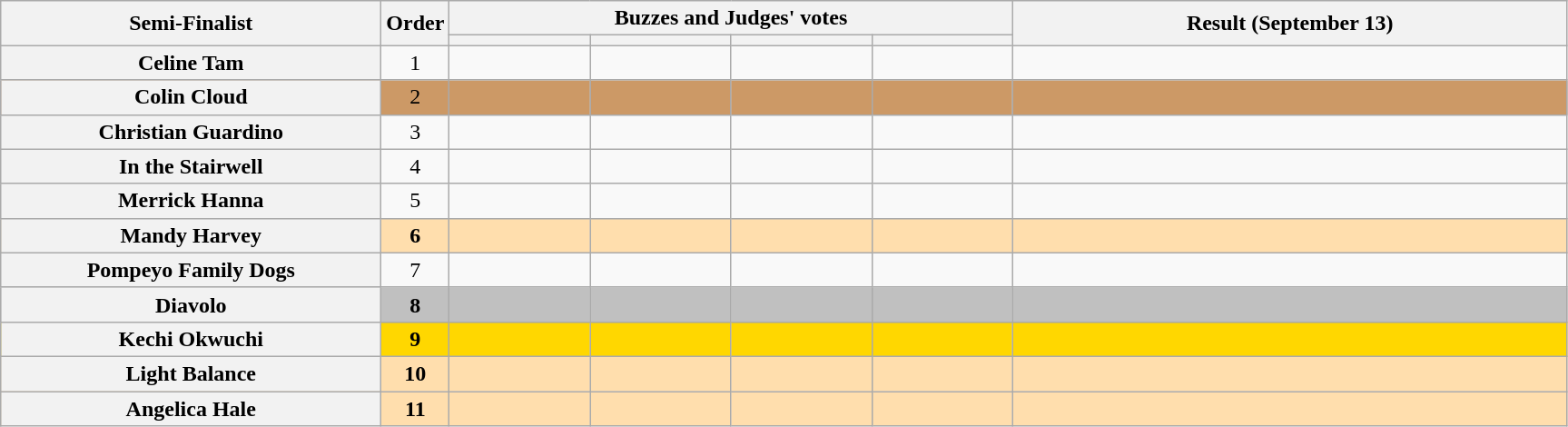<table class="wikitable plainrowheaders sortable" style="text-align:center;">
<tr>
<th scope="col" rowspan="2" class="unsortable" style="width:17em;">Semi-Finalist</th>
<th scope="col" rowspan="2" style="width:1em;">Order</th>
<th scope="col" colspan="4" class="unsortable" style="width:24em;">Buzzes and Judges' votes</th>
<th scope="col" rowspan="2" style="width:25em;">Result (September 13)</th>
</tr>
<tr>
<th scope="col" class="unsortable" style="width:6em;"></th>
<th scope="col" class="unsortable" style="width:6em;"></th>
<th scope="col" class="unsortable" style="width:6em;"></th>
<th scope="col" class="unsortable" style="width:6em;"></th>
</tr>
<tr>
<th scope="row">Celine Tam</th>
<td>1</td>
<td style="text-align:center;"></td>
<td style="text-align:center;"></td>
<td style="text-align:center;"></td>
<td style="text-align:center;"></td>
<td></td>
</tr>
<tr style="background:#c96;">
<th scope="row">Colin Cloud</th>
<td>2</td>
<td style="text-align:center;"></td>
<td style="text-align:center;"></td>
<td style="text-align:center;"></td>
<td style="text-align:center;"></td>
<td></td>
</tr>
<tr>
<th scope="row">Christian Guardino</th>
<td>3</td>
<td style="text-align:center;"></td>
<td style="text-align:center;"></td>
<td style="text-align:center;"></td>
<td style="text-align:center;"></td>
<td></td>
</tr>
<tr>
<th scope="row">In the Stairwell</th>
<td>4</td>
<td style="text-align:center;"></td>
<td style="text-align:center;"></td>
<td style="text-align:center;"></td>
<td style="text-align:center;"></td>
<td></td>
</tr>
<tr>
<th scope="row">Merrick Hanna</th>
<td>5</td>
<td style="text-align:center;"></td>
<td style="text-align:center;"></td>
<td style="text-align:center;"></td>
<td style="text-align:center;"></td>
<td></td>
</tr>
<tr style="background:NavajoWhite;">
<th scope="row"><strong>Mandy Harvey</strong></th>
<td><strong>6</strong></td>
<td style="text-align:center;"></td>
<td style="text-align:center;"></td>
<td style="text-align:center;"></td>
<td style="text-align:center;"></td>
<td><strong></strong></td>
</tr>
<tr>
<th scope="row">Pompeyo Family Dogs</th>
<td>7</td>
<td style="text-align:center;"></td>
<td style="text-align:center;"></td>
<td style="text-align:center;"></td>
<td style="text-align:center;"></td>
<td></td>
</tr>
<tr style="background:silver;">
<th scope="row"><strong>Diavolo</strong></th>
<td><strong>8</strong></td>
<td style="text-align:center;"></td>
<td style="text-align:center;"></td>
<td style="text-align:center;"></td>
<td style="text-align:center;"></td>
<td><strong></strong></td>
</tr>
<tr style="background:gold;">
<th scope="row"><strong>Kechi Okwuchi</strong></th>
<td><strong>9</strong></td>
<td style="text-align:center;"></td>
<td style="text-align:center;"></td>
<td style="text-align:center;"></td>
<td style="text-align:center;"></td>
<td><strong></strong></td>
</tr>
<tr style="background:NavajoWhite;">
<th scope="row"><strong>Light Balance</strong></th>
<td><strong>10</strong></td>
<td style="text-align:center;"></td>
<td style="text-align:center;"></td>
<td style="text-align:center;"></td>
<td style="text-align:center;"></td>
<td><strong></strong></td>
</tr>
<tr style="background:NavajoWhite;">
<th scope="row"><strong>Angelica Hale</strong></th>
<td><strong>11</strong></td>
<td style="text-align:center;"></td>
<td style="text-align:center;"></td>
<td style="text-align:center;"></td>
<td style="text-align:center;"></td>
<td><strong></strong></td>
</tr>
</table>
